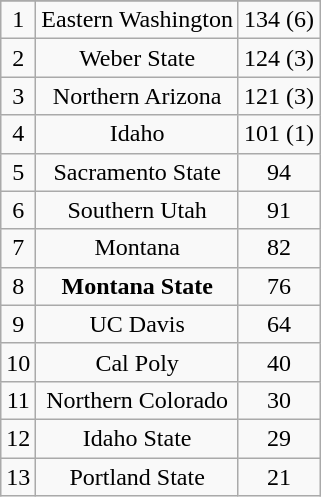<table class="wikitable" style="display: inline-table;">
<tr align="center">
</tr>
<tr align="center">
<td>1</td>
<td>Eastern Washington</td>
<td>134 (6)</td>
</tr>
<tr align="center">
<td>2</td>
<td>Weber State</td>
<td>124 (3)</td>
</tr>
<tr align="center">
<td>3</td>
<td>Northern Arizona</td>
<td>121 (3)</td>
</tr>
<tr align="center">
<td>4</td>
<td>Idaho</td>
<td>101 (1)</td>
</tr>
<tr align="center">
<td>5</td>
<td>Sacramento State</td>
<td>94</td>
</tr>
<tr align="center">
<td>6</td>
<td>Southern Utah</td>
<td>91</td>
</tr>
<tr align="center">
<td>7</td>
<td>Montana</td>
<td>82</td>
</tr>
<tr align="center">
<td>8</td>
<td><strong>Montana State</strong></td>
<td>76</td>
</tr>
<tr align="center">
<td>9</td>
<td>UC Davis</td>
<td>64</td>
</tr>
<tr align="center">
<td>10</td>
<td>Cal Poly</td>
<td>40</td>
</tr>
<tr align="center">
<td>11</td>
<td>Northern Colorado</td>
<td>30</td>
</tr>
<tr align="center">
<td>12</td>
<td>Idaho State</td>
<td>29</td>
</tr>
<tr align="center">
<td>13</td>
<td>Portland State</td>
<td>21</td>
</tr>
</table>
